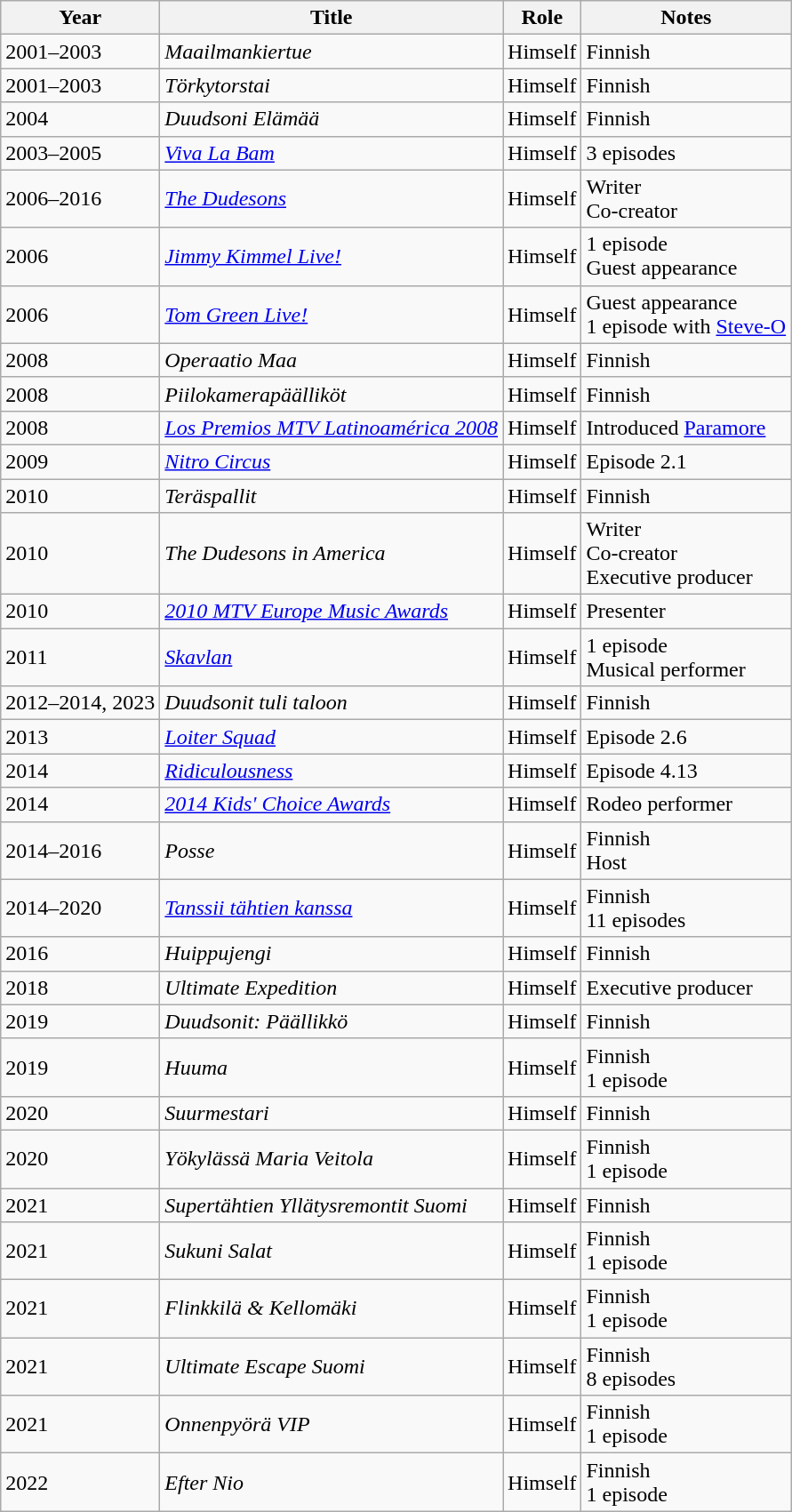<table class="wikitable sortable">
<tr>
<th>Year</th>
<th>Title</th>
<th>Role</th>
<th class="unsortable">Notes</th>
</tr>
<tr>
<td>2001–2003</td>
<td><em>Maailmankiertue</em></td>
<td>Himself</td>
<td>Finnish</td>
</tr>
<tr>
<td>2001–2003</td>
<td><em>Törkytorstai</em></td>
<td>Himself</td>
<td>Finnish</td>
</tr>
<tr>
<td>2004</td>
<td><em>Duudsoni Elämää</em></td>
<td>Himself</td>
<td>Finnish</td>
</tr>
<tr>
<td>2003–2005</td>
<td><em><a href='#'>Viva La Bam</a></em></td>
<td>Himself</td>
<td>3 episodes</td>
</tr>
<tr>
<td>2006–2016</td>
<td><em><a href='#'>The Dudesons</a></em></td>
<td>Himself</td>
<td>Writer<br>Co-creator</td>
</tr>
<tr>
<td>2006</td>
<td><em><a href='#'>Jimmy Kimmel Live!</a></em></td>
<td>Himself</td>
<td>1 episode<br>Guest appearance</td>
</tr>
<tr>
<td>2006</td>
<td><em><a href='#'>Tom Green Live!</a></em></td>
<td>Himself</td>
<td>Guest appearance<br>1 episode with <a href='#'>Steve-O</a></td>
</tr>
<tr>
<td>2008</td>
<td><em>Operaatio Maa</em></td>
<td>Himself</td>
<td>Finnish</td>
</tr>
<tr>
<td>2008</td>
<td><em>Piilokamerapäälliköt</em></td>
<td>Himself</td>
<td>Finnish</td>
</tr>
<tr>
<td>2008</td>
<td><em><a href='#'>Los Premios MTV Latinoamérica 2008</a></em></td>
<td>Himself</td>
<td>Introduced <a href='#'>Paramore</a></td>
</tr>
<tr>
<td>2009</td>
<td><em><a href='#'>Nitro Circus</a></em></td>
<td>Himself</td>
<td>Episode 2.1</td>
</tr>
<tr>
<td>2010</td>
<td><em>Teräspallit</em></td>
<td>Himself</td>
<td>Finnish</td>
</tr>
<tr>
<td>2010</td>
<td><em>The Dudesons in America</em></td>
<td>Himself</td>
<td>Writer<br>Co-creator<br>Executive producer</td>
</tr>
<tr>
<td>2010</td>
<td><em><a href='#'>2010 MTV Europe Music Awards</a></em></td>
<td>Himself</td>
<td>Presenter</td>
</tr>
<tr>
<td>2011</td>
<td><em><a href='#'>Skavlan</a></em></td>
<td>Himself</td>
<td>1 episode<br>Musical performer</td>
</tr>
<tr>
<td>2012–2014, 2023</td>
<td><em>Duudsonit tuli taloon</em></td>
<td>Himself</td>
<td>Finnish</td>
</tr>
<tr>
<td>2013</td>
<td><em><a href='#'>Loiter Squad</a></em></td>
<td>Himself</td>
<td>Episode 2.6</td>
</tr>
<tr>
<td>2014</td>
<td><em><a href='#'>Ridiculousness</a></em></td>
<td>Himself</td>
<td>Episode 4.13</td>
</tr>
<tr>
<td>2014</td>
<td><em><a href='#'>2014 Kids' Choice Awards</a></em></td>
<td>Himself</td>
<td>Rodeo performer</td>
</tr>
<tr>
<td>2014–2016</td>
<td><em>Posse</em></td>
<td>Himself</td>
<td>Finnish<br>Host</td>
</tr>
<tr>
<td>2014–2020</td>
<td><em><a href='#'>Tanssii tähtien kanssa</a></em></td>
<td>Himself</td>
<td>Finnish<br>11 episodes</td>
</tr>
<tr>
<td>2016</td>
<td><em>Huippujengi</em></td>
<td>Himself</td>
<td>Finnish</td>
</tr>
<tr>
<td>2018</td>
<td><em>Ultimate Expedition</em></td>
<td>Himself</td>
<td>Executive producer</td>
</tr>
<tr>
<td>2019</td>
<td><em>Duudsonit: Päällikkö</em></td>
<td>Himself</td>
<td>Finnish</td>
</tr>
<tr>
<td>2019</td>
<td><em>Huuma</em></td>
<td>Himself</td>
<td>Finnish<br>1 episode</td>
</tr>
<tr>
<td>2020</td>
<td><em>Suurmestari</em></td>
<td>Himself</td>
<td>Finnish</td>
</tr>
<tr>
<td>2020</td>
<td><em>Yökylässä Maria Veitola</em></td>
<td>Himself</td>
<td>Finnish<br>1 episode</td>
</tr>
<tr>
<td>2021</td>
<td><em>Supertähtien Yllätysremontit Suomi</em></td>
<td>Himself</td>
<td>Finnish</td>
</tr>
<tr>
<td>2021</td>
<td><em>Sukuni Salat</em></td>
<td>Himself</td>
<td>Finnish<br>1 episode</td>
</tr>
<tr>
<td>2021</td>
<td><em>Flinkkilä & Kellomäki</em></td>
<td>Himself</td>
<td>Finnish<br>1 episode</td>
</tr>
<tr>
<td>2021</td>
<td><em>Ultimate Escape Suomi </em></td>
<td>Himself</td>
<td>Finnish<br>8 episodes</td>
</tr>
<tr>
<td>2021</td>
<td><em>Onnenpyörä VIP</em></td>
<td>Himself</td>
<td>Finnish<br>1 episode</td>
</tr>
<tr>
<td>2022</td>
<td><em>Efter Nio</em></td>
<td>Himself</td>
<td>Finnish<br>1 episode</td>
</tr>
</table>
